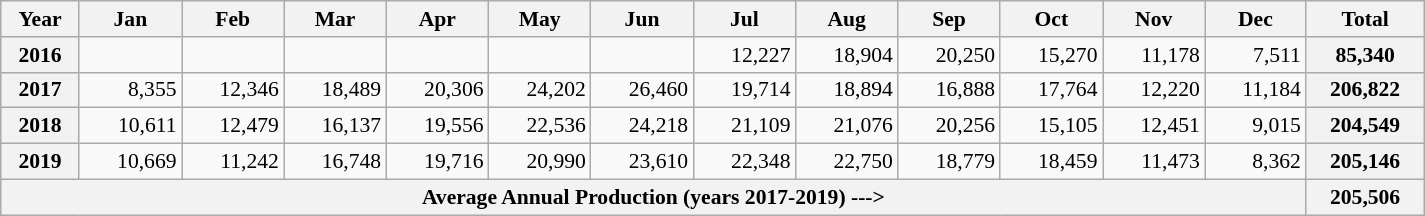<table class=wikitable style="text-align:right; font-size:0.9em; width:950px;">
<tr>
<th>Year</th>
<th>Jan</th>
<th>Feb</th>
<th>Mar</th>
<th>Apr</th>
<th>May</th>
<th>Jun</th>
<th>Jul</th>
<th>Aug</th>
<th>Sep</th>
<th>Oct</th>
<th>Nov</th>
<th>Dec</th>
<th>Total</th>
</tr>
<tr>
<th>2016</th>
<td></td>
<td></td>
<td></td>
<td></td>
<td></td>
<td></td>
<td>12,227</td>
<td>18,904</td>
<td>20,250</td>
<td>15,270</td>
<td>11,178</td>
<td>7,511</td>
<th>85,340</th>
</tr>
<tr>
<th>2017</th>
<td>8,355</td>
<td>12,346</td>
<td>18,489</td>
<td>20,306</td>
<td>24,202</td>
<td>26,460</td>
<td>19,714</td>
<td>18,894</td>
<td>16,888</td>
<td>17,764</td>
<td>12,220</td>
<td>11,184</td>
<th>206,822</th>
</tr>
<tr>
<th>2018</th>
<td>10,611</td>
<td>12,479</td>
<td>16,137</td>
<td>19,556</td>
<td>22,536</td>
<td>24,218</td>
<td>21,109</td>
<td>21,076</td>
<td>20,256</td>
<td>15,105</td>
<td>12,451</td>
<td>9,015</td>
<th>204,549</th>
</tr>
<tr>
<th>2019</th>
<td>10,669</td>
<td>11,242</td>
<td>16,748</td>
<td>19,716</td>
<td>20,990</td>
<td>23,610</td>
<td>22,348</td>
<td>22,750</td>
<td>18,779</td>
<td>18,459</td>
<td>11,473</td>
<td>8,362</td>
<th>205,146</th>
</tr>
<tr>
<th colspan=13>Average Annual Production (years 2017-2019) ---></th>
<th>205,506</th>
</tr>
</table>
